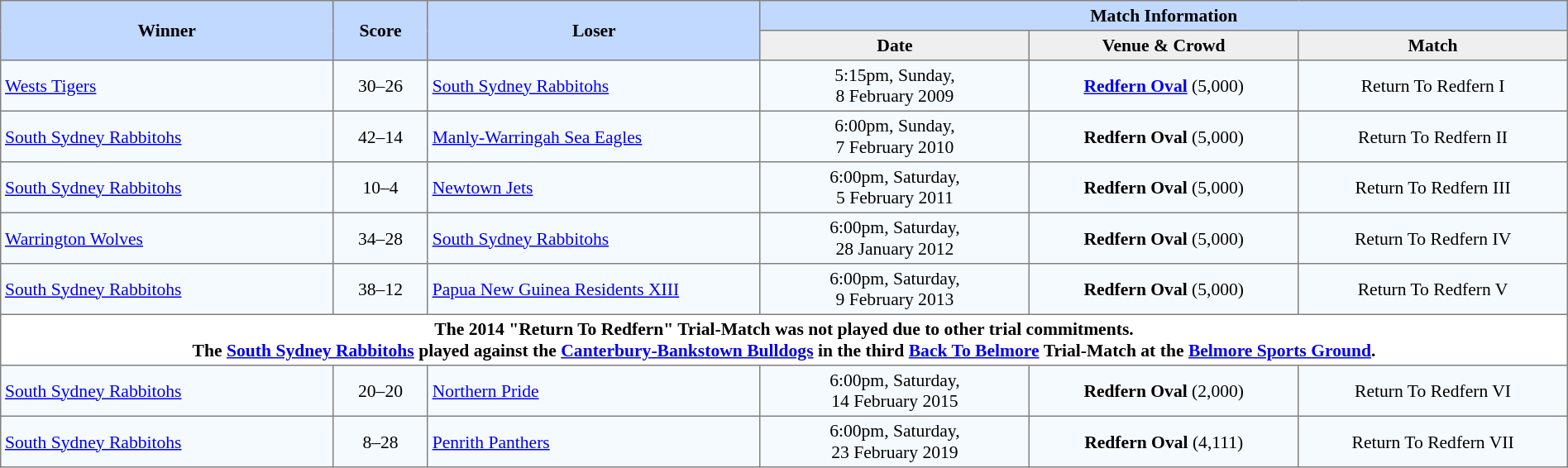<table border=1 style="border-collapse:collapse; font-size:90%;" cellpadding=3 cellspacing=0 width=100%>
<tr bgcolor=#C1D8FF>
<th rowspan=2 width=21%>Winner</th>
<th rowspan=2 width=6%>Score</th>
<th rowspan=2 width=21%>Loser</th>
<th colspan=6>Match Information</th>
</tr>
<tr bgcolor=#EFEFEF>
<th width=17%>Date</th>
<th width=17%>Venue & Crowd</th>
<th width=17%>Match</th>
</tr>
<tr align=center bgcolor=#F5FAFF>
<td align=left> <a href='#'>Wests Tigers</a></td>
<td>30–26</td>
<td align=left> <a href='#'>South Sydney Rabbitohs</a></td>
<td>5:15pm, Sunday,<br>8 February 2009</td>
<td><strong><a href='#'>Redfern Oval</a></strong> (5,000)</td>
<td>Return To Redfern I</td>
</tr>
<tr align=center bgcolor=#F5FAFF>
<td align=left> <a href='#'>South Sydney Rabbitohs</a></td>
<td>42–14</td>
<td align=left> <a href='#'>Manly-Warringah Sea Eagles</a></td>
<td>6:00pm, Sunday,<br>7 February 2010</td>
<td><strong>Redfern Oval</strong> (5,000)</td>
<td>Return To Redfern II</td>
</tr>
<tr align=center bgcolor=#F5FAFF>
<td align=left> <a href='#'>South Sydney Rabbitohs</a></td>
<td>10–4</td>
<td align=left> <a href='#'>Newtown Jets</a></td>
<td>6:00pm, Saturday,<br>5 February 2011</td>
<td><strong>Redfern Oval</strong> (5,000)</td>
<td>Return To Redfern III</td>
</tr>
<tr align=center bgcolor=#F5FAFF>
<td align=left> <a href='#'>Warrington Wolves</a></td>
<td>34–28</td>
<td align=left> <a href='#'>South Sydney Rabbitohs</a></td>
<td>6:00pm, Saturday,<br>28 January 2012</td>
<td><strong>Redfern Oval</strong> (5,000)</td>
<td>Return To Redfern IV</td>
</tr>
<tr align=center bgcolor=#F5FAFF>
<td align=left> <a href='#'>South Sydney Rabbitohs</a></td>
<td>38–12</td>
<td align=left> <a href='#'>Papua New Guinea Residents XIII</a></td>
<td>6:00pm, Saturday,<br>9 February 2013</td>
<td><strong>Redfern Oval</strong> (5,000)</td>
<td>Return To Redfern V</td>
</tr>
<tr>
<td colspan="6" align="center"><strong>The 2014 "Return To Redfern" Trial-Match was not played due to other trial commitments.<br> The <a href='#'>South Sydney Rabbitohs</a> played against the <a href='#'>Canterbury-Bankstown Bulldogs</a> in the third <a href='#'>Back To Belmore</a> Trial-Match at the <a href='#'>Belmore Sports Ground</a>.</strong></td>
</tr>
<tr align=center bgcolor=#F5FAFF>
<td align=left> <a href='#'>South Sydney Rabbitohs</a></td>
<td>20–20</td>
<td align=left> <a href='#'>Northern Pride</a></td>
<td>6:00pm, Saturday,<br>14 February 2015</td>
<td><strong>Redfern Oval</strong> (2,000)</td>
<td>Return To Redfern VI</td>
</tr>
<tr align=center bgcolor=#F5FAFF>
<td align=left> <a href='#'>South Sydney Rabbitohs</a></td>
<td>8–28</td>
<td align=left> <a href='#'>Penrith Panthers</a></td>
<td>6:00pm, Saturday,<br>23 February 2019</td>
<td><strong>Redfern Oval</strong> (4,111)</td>
<td>Return To Redfern VII</td>
</tr>
</table>
